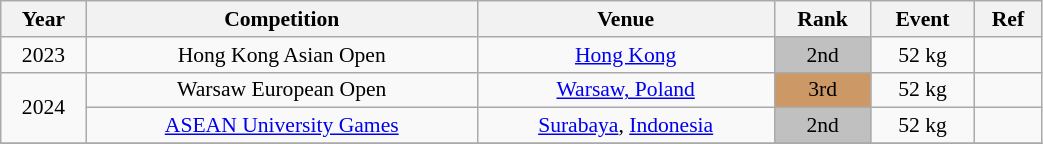<table class="wikitable sortable" width=55% style="font-size:90%; text-align:center;">
<tr>
<th>Year</th>
<th>Competition</th>
<th>Venue</th>
<th>Rank</th>
<th>Event</th>
<th>Ref</th>
</tr>
<tr>
<td>2023</td>
<td>Hong Kong Asian Open</td>
<td><a href='#'>Hong Kong</a></td>
<td bgcolor="silver">2nd</td>
<td>52 kg</td>
<td align="center"></td>
</tr>
<tr>
<td rowspan=2>2024</td>
<td>Warsaw European Open</td>
<td><a href='#'>Warsaw, Poland</a></td>
<td bgcolor="cc9966">3rd</td>
<td>52 kg</td>
<td align="center"></td>
</tr>
<tr>
<td><a href='#'>ASEAN University Games</a></td>
<td><a href='#'>Surabaya</a>, <a href='#'>Indonesia</a></td>
<td bgcolor="silver">2nd</td>
<td>52 kg</td>
<td align="center"></td>
</tr>
<tr>
</tr>
</table>
